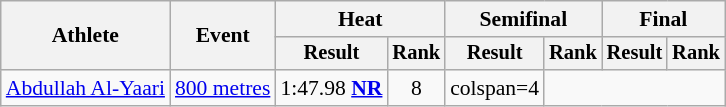<table class="wikitable" style="font-size:90%">
<tr>
<th rowspan="2">Athlete</th>
<th rowspan="2">Event</th>
<th colspan="2">Heat</th>
<th colspan="2">Semifinal</th>
<th colspan="2">Final</th>
</tr>
<tr style="font-size:95%">
<th>Result</th>
<th>Rank</th>
<th>Result</th>
<th>Rank</th>
<th>Result</th>
<th>Rank</th>
</tr>
<tr align=center>
<td align=left><a href='#'>Abdullah Al-Yaari</a></td>
<td align=left><a href='#'>800 metres</a></td>
<td>1:47.98 <strong><a href='#'>NR</a></strong></td>
<td>8</td>
<td>colspan=4 </td>
</tr>
</table>
